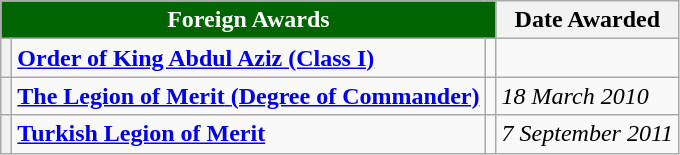<table class="wikitable">
<tr>
<th colspan="3" style="background:#006400; color:#FFFFFF; text-align:center"><strong>Foreign Awards</strong></th>
<th>Date Awarded</th>
</tr>
<tr>
<th></th>
<td><strong><a href='#'>Order of King Abdul Aziz (Class I)</a></strong></td>
<td></td>
<td></td>
</tr>
<tr>
<th><strong></strong></th>
<td><a href='#'><strong>The Legion of Merit</strong> <strong>(Degree of Commander)</strong></a></td>
<td></td>
<td><em>18 March 2010</em></td>
</tr>
<tr>
<th><strong></strong></th>
<td><a href='#'><strong>Turkish Legion of Merit</strong></a><strong></strong></td>
<td></td>
<td><em>7 September 2011</em></td>
</tr>
</table>
